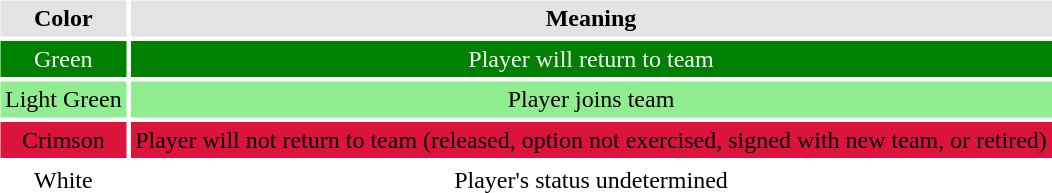<table border="0" cellspacing="3" cellpadding="3">
<tr style="background: #e3e3e3;">
<th>Color</th>
<th>Meaning</th>
</tr>
<tr style="background:#008000; color:white;text-align:center;">
<td>Green</td>
<td>Player will return to team</td>
</tr>
<tr style="background:lightgreen;text-align:center;">
<td>Light Green</td>
<td>Player joins team</td>
</tr>
<tr style="background:crimson;text-align:center;">
<td>Crimson</td>
<td>Player will not return to team (released, option not exercised, signed with new team, or retired)</td>
</tr>
<tr style="text-align:center;">
<td>White</td>
<td>Player's status undetermined</td>
</tr>
<tr style="text-align:center;">
</tr>
</table>
